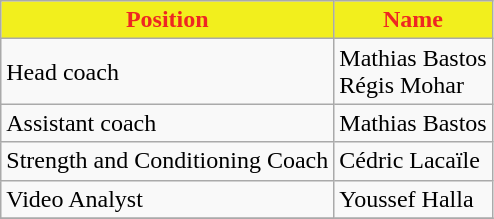<table class="wikitable">
<tr>
<th style="background:#F2EF1D; color:#EE2722">Position</th>
<th style="background:#F2EF1D; color:#EE2722">Name</th>
</tr>
<tr>
<td>Head coach</td>
<td> Mathias Bastos<br> Régis Mohar</td>
</tr>
<tr>
<td>Assistant coach</td>
<td> Mathias Bastos</td>
</tr>
<tr>
<td>Strength and Conditioning Coach</td>
<td> Cédric Lacaïle</td>
</tr>
<tr>
<td>Video Analyst</td>
<td> Youssef Halla</td>
</tr>
<tr>
</tr>
</table>
